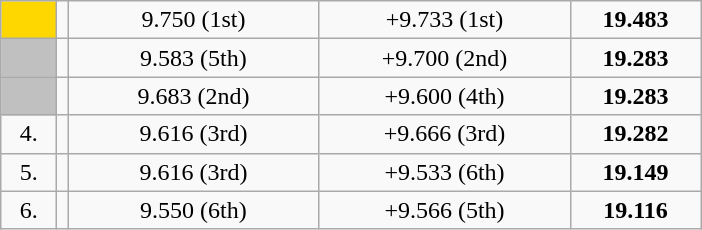<table class=wikitable style="text-align:center">
<tr>
<td width=30 bgcolor=gold></td>
<td align=left></td>
<td width=160>9.750 (1st)</td>
<td width=160>+9.733 (1st)</td>
<td width=80><strong>19.483</strong></td>
</tr>
<tr>
<td bgcolor=silver></td>
<td align=left></td>
<td>9.583 (5th)</td>
<td>+9.700 (2nd)</td>
<td><strong>19.283</strong></td>
</tr>
<tr>
<td bgcolor=silver></td>
<td align=left></td>
<td>9.683 (2nd)</td>
<td>+9.600 (4th)</td>
<td><strong>19.283</strong></td>
</tr>
<tr>
<td>4.</td>
<td align=left></td>
<td>9.616 (3rd)</td>
<td>+9.666 (3rd)</td>
<td><strong>19.282</strong></td>
</tr>
<tr>
<td>5.</td>
<td align=left></td>
<td>9.616 (3rd)</td>
<td>+9.533 (6th)</td>
<td><strong>19.149</strong></td>
</tr>
<tr>
<td>6.</td>
<td align=left></td>
<td>9.550 (6th)</td>
<td>+9.566 (5th)</td>
<td><strong>19.116</strong></td>
</tr>
</table>
